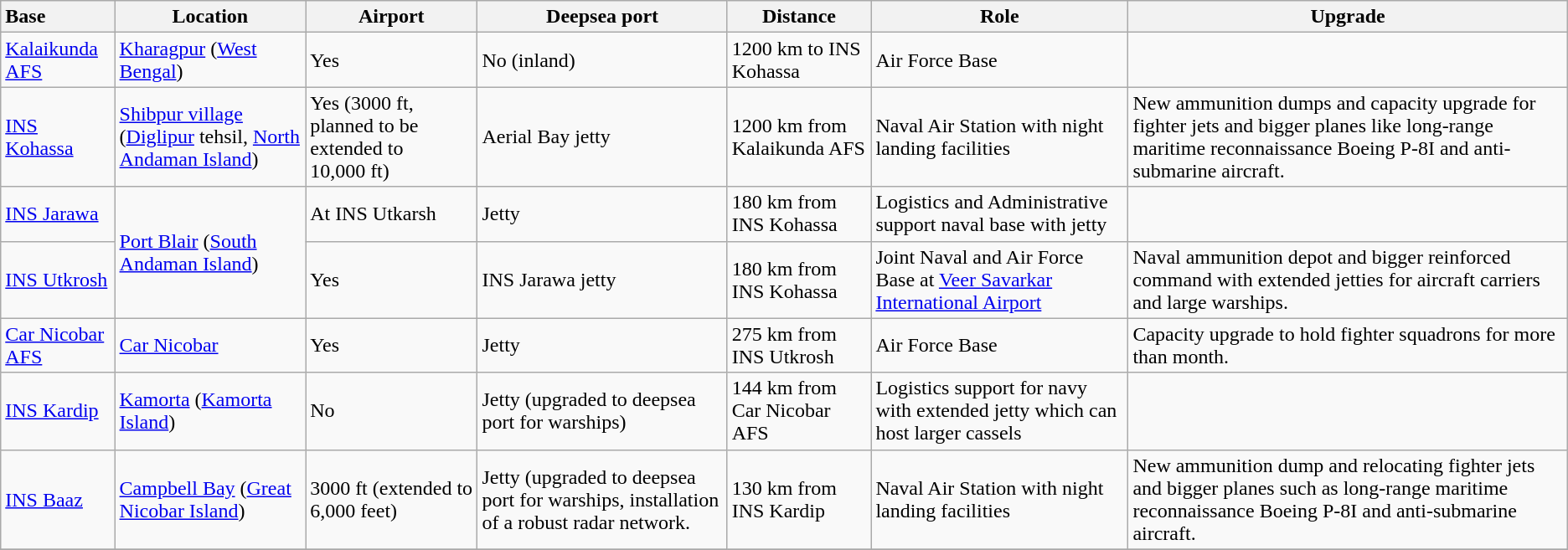<table class="wikitable sortable">
<tr>
<th style="text-align:left;">Base</th>
<th>Location</th>
<th>Airport</th>
<th>Deepsea port</th>
<th>Distance</th>
<th>Role</th>
<th>Upgrade</th>
</tr>
<tr>
<td><a href='#'>Kalaikunda AFS</a></td>
<td><a href='#'>Kharagpur</a> (<a href='#'>West Bengal</a>)</td>
<td>Yes</td>
<td>No (inland)</td>
<td>1200 km to INS Kohassa</td>
<td>Air Force Base</td>
<td></td>
</tr>
<tr>
<td><a href='#'>INS Kohassa</a></td>
<td><a href='#'>Shibpur village</a> (<a href='#'>Diglipur</a> tehsil, <a href='#'>North Andaman Island</a>)</td>
<td>Yes (3000 ft, planned to be extended to 10,000 ft)</td>
<td>Aerial Bay jetty</td>
<td>1200 km from Kalaikunda AFS</td>
<td>Naval Air Station with night landing facilities</td>
<td>New ammunition dumps and capacity upgrade for fighter jets and bigger planes like long-range maritime reconnaissance Boeing P-8I and anti-submarine aircraft.</td>
</tr>
<tr>
<td><a href='#'>INS Jarawa</a></td>
<td rowspan="2"><a href='#'>Port Blair</a> (<a href='#'>South Andaman Island</a>)</td>
<td>At INS Utkarsh</td>
<td>Jetty</td>
<td>180 km from INS Kohassa</td>
<td>Logistics and Administrative support naval base with jetty</td>
<td></td>
</tr>
<tr>
<td><a href='#'>INS Utkrosh</a></td>
<td>Yes</td>
<td>INS Jarawa jetty</td>
<td>180 km from INS Kohassa</td>
<td>Joint Naval and Air Force Base at <a href='#'>Veer Savarkar International Airport</a></td>
<td>Naval ammunition depot and bigger reinforced command with extended jetties for aircraft carriers and large warships.</td>
</tr>
<tr>
<td><a href='#'>Car Nicobar AFS</a></td>
<td><a href='#'>Car Nicobar</a></td>
<td>Yes</td>
<td>Jetty</td>
<td>275 km from INS Utkrosh</td>
<td>Air Force Base</td>
<td>Capacity upgrade to hold fighter squadrons for more than month.</td>
</tr>
<tr>
<td><a href='#'>INS Kardip</a></td>
<td><a href='#'>Kamorta</a> (<a href='#'>Kamorta Island</a>)</td>
<td>No</td>
<td>Jetty (upgraded to deepsea port for warships)</td>
<td>144 km from Car Nicobar AFS</td>
<td>Logistics support for navy with extended jetty which can host larger cassels</td>
<td></td>
</tr>
<tr>
<td><a href='#'>INS Baaz</a></td>
<td><a href='#'>Campbell Bay</a> (<a href='#'>Great Nicobar Island</a>)</td>
<td>3000 ft (extended to 6,000 feet)</td>
<td>Jetty (upgraded to deepsea port for warships, installation of a robust radar network.</td>
<td>130 km from INS Kardip</td>
<td>Naval Air Station with night landing facilities</td>
<td>New ammunition dump and relocating fighter jets and bigger planes such as long-range maritime reconnaissance Boeing P-8I and anti-submarine aircraft.</td>
</tr>
<tr>
</tr>
</table>
